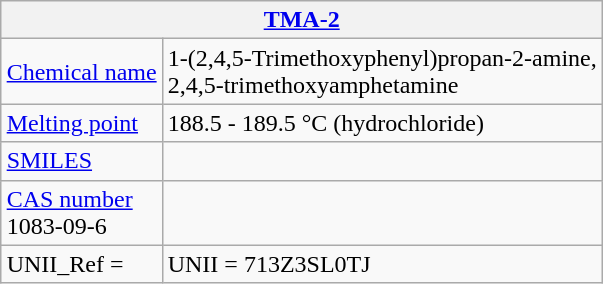<table class="wikitable" style="margin: 0 0 1em 1em; float: right;">
<tr>
<th colspan="2"><a href='#'>TMA-2</a></th>
</tr>
<tr>
<td><a href='#'>Chemical name</a></td>
<td>1-(2,4,5-Trimethoxyphenyl)propan-2-amine,<br>2,4,5-trimethoxyamphetamine</td>
</tr>
<tr>
<td><a href='#'>Melting point</a></td>
<td>188.5 - 189.5 °C (hydrochloride)</td>
</tr>
<tr>
<td><a href='#'>SMILES</a></td>
<td></td>
</tr>
<tr>
<td><a href='#'>CAS number</a><br>1083-09-6</td>
<td></td>
</tr>
<tr>
<td>UNII_Ref = </td>
<td>UNII = 713Z3SL0TJ</td>
</tr>
</table>
